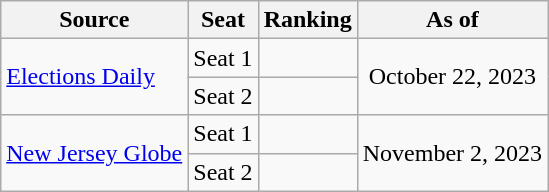<table class="wikitable" style="text-align:center">
<tr>
<th>Source</th>
<th>Seat</th>
<th>Ranking</th>
<th>As of</th>
</tr>
<tr>
<td align=left rowspan="2"><a href='#'>Elections Daily</a></td>
<td>Seat 1</td>
<td></td>
<td rowspan="2">October 22, 2023</td>
</tr>
<tr>
<td>Seat 2</td>
<td></td>
</tr>
<tr>
<td align=left rowspan="2"><a href='#'>New Jersey Globe</a></td>
<td>Seat 1</td>
<td></td>
<td rowspan="2">November 2, 2023</td>
</tr>
<tr>
<td>Seat 2</td>
<td></td>
</tr>
</table>
